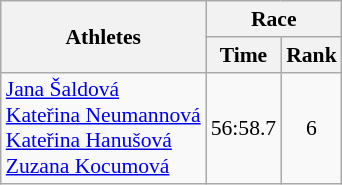<table class="wikitable" border="1" style="font-size:90%">
<tr>
<th rowspan=2>Athletes</th>
<th colspan=2>Race</th>
</tr>
<tr>
<th>Time</th>
<th>Rank</th>
</tr>
<tr>
<td><a href='#'>Jana Šaldová</a><br><a href='#'>Kateřina Neumannová</a><br><a href='#'>Kateřina Hanušová</a><br><a href='#'>Zuzana Kocumová</a></td>
<td align=center>56:58.7</td>
<td align=center>6</td>
</tr>
</table>
